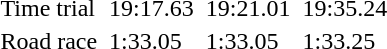<table>
<tr>
<td>Time trial</td>
<td></td>
<td>19:17.63</td>
<td></td>
<td>19:21.01</td>
<td></td>
<td>19:35.24</td>
</tr>
<tr>
<td>Road race</td>
<td></td>
<td>1:33.05</td>
<td></td>
<td>1:33.05</td>
<td></td>
<td>1:33.25</td>
</tr>
</table>
